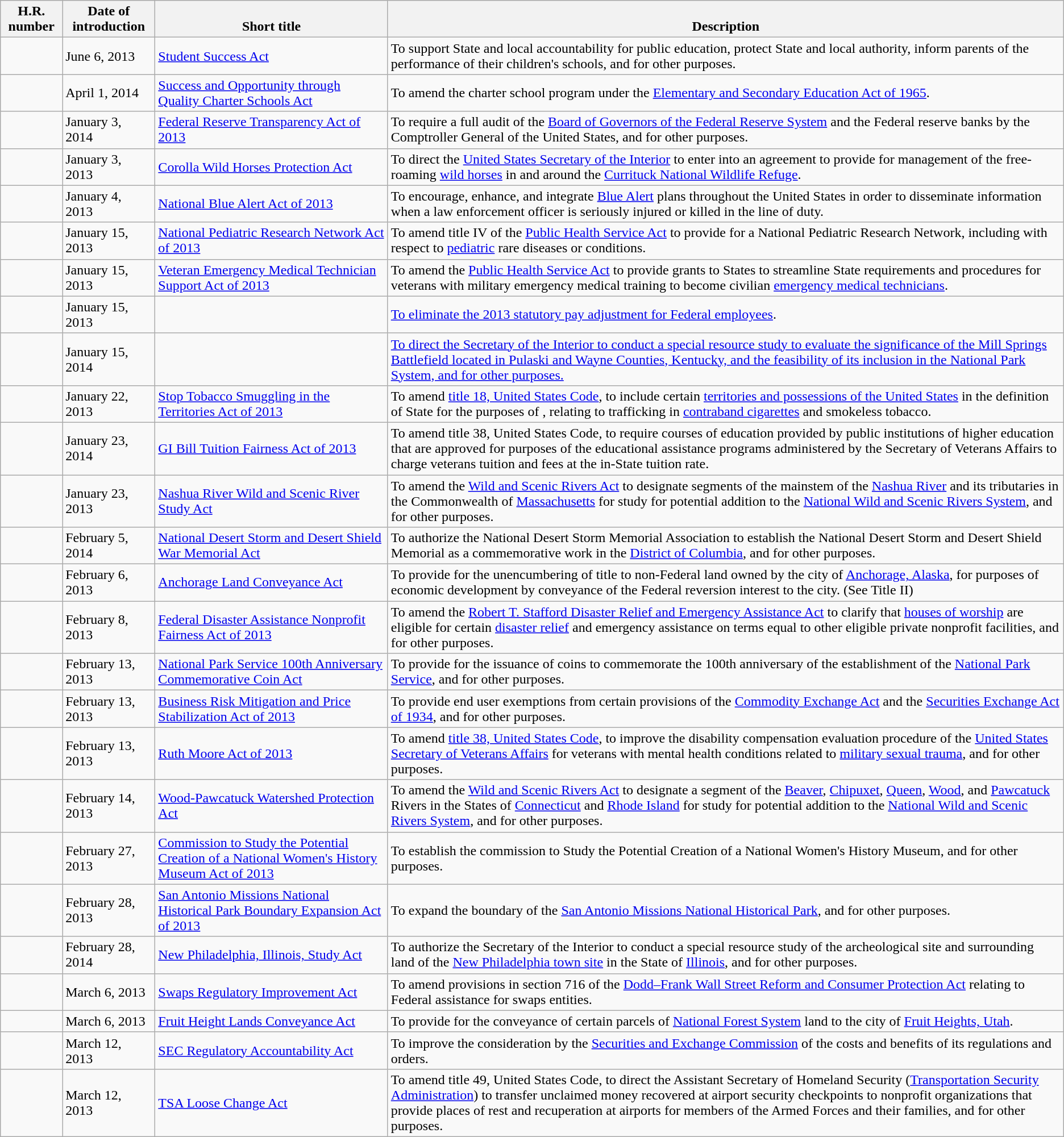<table class="wikitable">
<tr valign="bottom">
<th>H.R. number</th>
<th>Date of introduction</th>
<th>Short title</th>
<th>Description</th>
</tr>
<tr>
<td></td>
<td>June 6, 2013</td>
<td><a href='#'>Student Success Act</a></td>
<td>To support State and local accountability for public education, protect State and local authority, inform parents of the performance of their children's schools, and for other purposes.</td>
</tr>
<tr>
<td></td>
<td>April 1, 2014</td>
<td><a href='#'>Success and Opportunity through Quality Charter Schools Act</a></td>
<td>To amend the charter school program under the <a href='#'>Elementary and Secondary Education Act of 1965</a>.</td>
</tr>
<tr>
<td></td>
<td>January 3, 2014</td>
<td><a href='#'>Federal Reserve Transparency Act of 2013</a></td>
<td>To require a full audit of the <a href='#'>Board of Governors of the Federal Reserve System</a> and the Federal reserve banks by the Comptroller General of the United States, and for other purposes.</td>
</tr>
<tr>
<td></td>
<td>January 3, 2013</td>
<td><a href='#'>Corolla Wild Horses Protection Act</a></td>
<td>To direct the <a href='#'>United States Secretary of the Interior</a> to enter into an agreement to provide for management of the free-roaming <a href='#'>wild horses</a> in and around the <a href='#'>Currituck National Wildlife Refuge</a>.</td>
</tr>
<tr>
<td></td>
<td>January 4, 2013</td>
<td><a href='#'>National Blue Alert Act of 2013</a></td>
<td>To encourage, enhance, and integrate <a href='#'>Blue Alert</a> plans throughout the United States in order to disseminate information when a law enforcement officer is seriously injured or killed in the line of duty.</td>
</tr>
<tr>
<td></td>
<td>January 15, 2013</td>
<td><a href='#'>National Pediatric Research Network Act of 2013</a></td>
<td>To amend title IV of the <a href='#'>Public Health Service Act</a> to provide for a National Pediatric Research Network, including with respect to <a href='#'>pediatric</a> rare diseases or conditions.</td>
</tr>
<tr>
<td></td>
<td>January 15, 2013</td>
<td><a href='#'>Veteran Emergency Medical Technician Support Act of 2013</a></td>
<td>To amend the <a href='#'>Public Health Service Act</a> to provide grants to States to streamline State requirements and procedures for veterans with military emergency medical training to become civilian <a href='#'>emergency medical technicians</a>.</td>
</tr>
<tr>
<td></td>
<td>January 15, 2013</td>
<td></td>
<td><a href='#'>To eliminate the 2013 statutory pay adjustment for Federal employees</a>.</td>
</tr>
<tr>
<td></td>
<td>January 15, 2014</td>
<td></td>
<td><a href='#'>To direct the Secretary of the Interior to conduct a special resource study to evaluate the significance of the Mill Springs Battlefield located in Pulaski and Wayne Counties, Kentucky, and the feasibility of its inclusion in the National Park System, and for other purposes.</a></td>
</tr>
<tr>
<td></td>
<td>January 22, 2013</td>
<td><a href='#'>Stop Tobacco Smuggling in the Territories Act of 2013</a></td>
<td>To amend <a href='#'>title 18, United States Code</a>, to include certain <a href='#'>territories and possessions of the United States</a> in the definition of State for the purposes of , relating to trafficking in <a href='#'>contraband cigarettes</a> and smokeless tobacco.</td>
</tr>
<tr>
<td></td>
<td>January 23, 2014</td>
<td><a href='#'>GI Bill Tuition Fairness Act of 2013</a></td>
<td>To amend title 38, United States Code, to require courses of education provided by public institutions of higher education that are approved for purposes of the educational assistance programs administered by the Secretary of Veterans Affairs to charge veterans tuition and fees at the in-State tuition rate.</td>
</tr>
<tr>
<td></td>
<td>January 23, 2013</td>
<td><a href='#'>Nashua River Wild and Scenic River Study Act</a></td>
<td>To amend the <a href='#'>Wild and Scenic Rivers Act</a> to designate segments of the mainstem of the <a href='#'>Nashua River</a> and its tributaries in the Commonwealth of <a href='#'>Massachusetts</a> for study for potential addition to the <a href='#'>National Wild and Scenic Rivers System</a>, and for other purposes.</td>
</tr>
<tr>
<td></td>
<td>February 5, 2014</td>
<td><a href='#'>National Desert Storm and Desert Shield War Memorial Act</a></td>
<td>To authorize the National Desert Storm Memorial Association to establish the National Desert Storm and Desert Shield Memorial as a commemorative work in the <a href='#'>District of Columbia</a>, and for other purposes.</td>
</tr>
<tr>
<td></td>
<td>February 6, 2013</td>
<td><a href='#'>Anchorage Land Conveyance Act</a></td>
<td>To provide for the unencumbering of title to non-Federal land owned by the city of <a href='#'>Anchorage, Alaska</a>, for purposes of economic development by conveyance of the Federal reversion interest to the city. (See Title II)</td>
</tr>
<tr>
<td></td>
<td>February 8, 2013</td>
<td><a href='#'>Federal Disaster Assistance Nonprofit Fairness Act of 2013</a></td>
<td>To amend the <a href='#'>Robert T. Stafford Disaster Relief and Emergency Assistance Act</a> to clarify that <a href='#'>houses of worship</a> are eligible for certain <a href='#'>disaster relief</a> and emergency assistance on terms equal to other eligible private nonprofit facilities, and for other purposes.</td>
</tr>
<tr>
<td></td>
<td>February 13, 2013</td>
<td><a href='#'>National Park Service 100th Anniversary Commemorative Coin Act</a></td>
<td>To provide for the issuance of coins to commemorate the 100th anniversary of the establishment of the <a href='#'>National Park Service</a>, and for other purposes.</td>
</tr>
<tr>
<td></td>
<td>February 13, 2013</td>
<td><a href='#'>Business Risk Mitigation and Price Stabilization Act of 2013</a></td>
<td>To provide end user exemptions from certain provisions of the <a href='#'>Commodity Exchange Act</a> and the <a href='#'>Securities Exchange Act of 1934</a>, and for other purposes.</td>
</tr>
<tr>
<td></td>
<td>February 13, 2013</td>
<td><a href='#'>Ruth Moore Act of 2013</a></td>
<td>To amend <a href='#'>title 38, United States Code</a>, to improve the disability compensation evaluation procedure of the <a href='#'>United States Secretary of Veterans Affairs</a> for veterans with mental health conditions related to <a href='#'>military sexual trauma</a>, and for other purposes.</td>
</tr>
<tr>
<td></td>
<td>February 14, 2013</td>
<td><a href='#'>Wood-Pawcatuck Watershed Protection Act</a></td>
<td>To amend the <a href='#'>Wild and Scenic Rivers Act</a> to designate a segment of the <a href='#'>Beaver</a>, <a href='#'>Chipuxet</a>, <a href='#'>Queen</a>, <a href='#'>Wood</a>, and <a href='#'>Pawcatuck</a> Rivers in the States of <a href='#'>Connecticut</a> and <a href='#'>Rhode Island</a> for study for potential addition to the <a href='#'>National Wild and Scenic Rivers System</a>, and for other purposes.</td>
</tr>
<tr>
<td></td>
<td>February 27, 2013</td>
<td><a href='#'>Commission to Study the Potential Creation of a National Women's History Museum Act of 2013</a></td>
<td>To establish the commission to Study the Potential Creation of a National Women's History Museum, and for other purposes.</td>
</tr>
<tr>
<td></td>
<td>February 28, 2013</td>
<td><a href='#'>San Antonio Missions National Historical Park Boundary Expansion Act of 2013</a></td>
<td>To expand the boundary of the <a href='#'>San Antonio Missions National Historical Park</a>, and for other purposes.</td>
</tr>
<tr>
<td></td>
<td>February 28, 2014</td>
<td><a href='#'>New Philadelphia, Illinois, Study Act</a></td>
<td>To authorize the Secretary of the Interior to conduct a special resource study of the archeological site and surrounding land of the <a href='#'>New Philadelphia town site</a> in the State of <a href='#'>Illinois</a>, and for other purposes.</td>
</tr>
<tr>
<td></td>
<td>March 6, 2013</td>
<td><a href='#'>Swaps Regulatory Improvement Act</a></td>
<td>To amend provisions in section 716 of the <a href='#'>Dodd–Frank Wall Street Reform and Consumer Protection Act</a> relating to Federal assistance for swaps entities.</td>
</tr>
<tr>
<td></td>
<td>March 6, 2013</td>
<td><a href='#'>Fruit Height Lands Conveyance Act</a></td>
<td>To provide for the conveyance of certain parcels of <a href='#'>National Forest System</a> land to the city of <a href='#'>Fruit Heights, Utah</a>.</td>
</tr>
<tr>
<td></td>
<td>March 12, 2013</td>
<td><a href='#'>SEC Regulatory Accountability Act</a></td>
<td>To improve the consideration by the <a href='#'>Securities and Exchange Commission</a> of the costs and benefits of its regulations and orders.</td>
</tr>
<tr>
<td></td>
<td>March 12, 2013</td>
<td><a href='#'>TSA Loose Change Act</a></td>
<td>To amend title 49, United States Code, to direct the Assistant Secretary of Homeland Security (<a href='#'>Transportation Security Administration</a>) to transfer unclaimed money recovered at airport security checkpoints to nonprofit organizations that provide places of rest and recuperation at airports for members of the Armed Forces and their families, and for other purposes.</td>
</tr>
</table>
